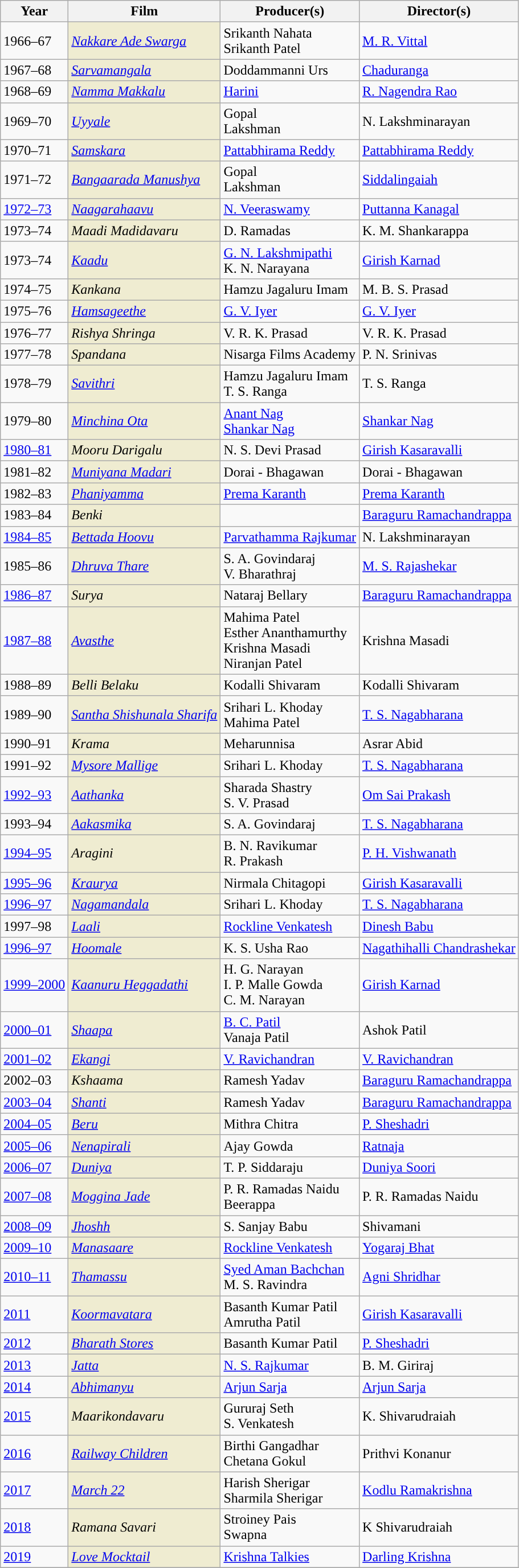<table class="wikitable sortable">
<tr>
<th scope="col">Year</th>
<th scope="col">Film</th>
<th scope="col">Producer(s)</th>
<th scope="col">Director(s)</th>
</tr>
<tr>
<td>1966–67</td>
<td style="background-color:#EFECD1"><em><a href='#'>Nakkare Ade Swarga</a></em></td>
<td>Srikanth Nahata<br>Srikanth Patel</td>
<td><a href='#'>M. R. Vittal</a></td>
</tr>
<tr>
<td>1967–68</td>
<td style="background-color:#EFECD1"><em><a href='#'>Sarvamangala</a></em></td>
<td>Doddammanni Urs</td>
<td><a href='#'>Chaduranga</a></td>
</tr>
<tr>
<td>1968–69</td>
<td style="background-color:#EFECD1"><em><a href='#'>Namma Makkalu</a></em></td>
<td><a href='#'>Harini</a></td>
<td><a href='#'>R. Nagendra Rao</a></td>
</tr>
<tr>
<td>1969–70</td>
<td style="background-color:#EFECD1"><em><a href='#'>Uyyale</a></em></td>
<td>Gopal<br>Lakshman</td>
<td>N. Lakshminarayan</td>
</tr>
<tr>
<td>1970–71</td>
<td style="background-color:#EFECD1"><em><a href='#'>Samskara</a></em></td>
<td><a href='#'>Pattabhirama Reddy</a></td>
<td><a href='#'>Pattabhirama Reddy</a></td>
</tr>
<tr>
<td>1971–72</td>
<td style="background-color:#EFECD1"><em><a href='#'>Bangaarada Manushya</a></em></td>
<td>Gopal<br>Lakshman</td>
<td><a href='#'>Siddalingaiah</a></td>
</tr>
<tr>
<td><a href='#'>1972–73</a></td>
<td style="background-color:#EFECD1"><em><a href='#'>Naagarahaavu</a></em></td>
<td><a href='#'>N. Veeraswamy</a></td>
<td><a href='#'>Puttanna Kanagal</a></td>
</tr>
<tr>
<td>1973–74</td>
<td style="background-color:#EFECD1"><em>Maadi Madidavaru</em></td>
<td>D. Ramadas</td>
<td>K. M. Shankarappa</td>
</tr>
<tr>
<td>1973–74</td>
<td style="background-color:#EFECD1"><em><a href='#'>Kaadu</a></em></td>
<td><a href='#'>G. N. Lakshmipathi</a><br>K. N. Narayana</td>
<td><a href='#'>Girish Karnad</a></td>
</tr>
<tr>
<td>1974–75</td>
<td style="background-color:#EFECD1"><em>Kankana</em></td>
<td>Hamzu Jagaluru Imam</td>
<td>M. B. S. Prasad</td>
</tr>
<tr>
<td>1975–76</td>
<td style="background-color:#EFECD1"><em><a href='#'>Hamsageethe</a></em></td>
<td><a href='#'>G. V. Iyer</a></td>
<td><a href='#'>G. V. Iyer</a></td>
</tr>
<tr>
<td>1976–77</td>
<td style="background-color:#EFECD1"><em>Rishya Shringa</em></td>
<td>V. R. K. Prasad</td>
<td>V. R. K. Prasad</td>
</tr>
<tr>
<td>1977–78</td>
<td style="background-color:#EFECD1"><em>Spandana</em></td>
<td>Nisarga Films Academy</td>
<td>P. N. Srinivas</td>
</tr>
<tr>
<td>1978–79</td>
<td style="background-color:#EFECD1"><em><a href='#'>Savithri</a></em></td>
<td>Hamzu Jagaluru Imam<br>T. S. Ranga</td>
<td>T. S. Ranga</td>
</tr>
<tr>
<td>1979–80</td>
<td style="background-color:#EFECD1"><em><a href='#'>Minchina Ota</a></em></td>
<td><a href='#'>Anant Nag</a><br><a href='#'>Shankar Nag</a></td>
<td><a href='#'>Shankar Nag</a></td>
</tr>
<tr>
<td><a href='#'>1980–81</a></td>
<td style="background-color:#EFECD1"><em>Mooru Darigalu</em></td>
<td>N. S. Devi Prasad</td>
<td><a href='#'>Girish Kasaravalli</a></td>
</tr>
<tr>
<td>1981–82</td>
<td style="background-color:#EFECD1"><em><a href='#'>Muniyana Madari</a></em></td>
<td>Dorai - Bhagawan</td>
<td>Dorai - Bhagawan</td>
</tr>
<tr>
<td>1982–83</td>
<td style="background-color:#EFECD1"><em><a href='#'>Phaniyamma</a></em></td>
<td><a href='#'>Prema Karanth</a></td>
<td><a href='#'>Prema Karanth</a></td>
</tr>
<tr>
<td>1983–84</td>
<td style="background-color:#EFECD1"><em>Benki</em></td>
<td></td>
<td><a href='#'>Baraguru Ramachandrappa</a></td>
</tr>
<tr>
<td><a href='#'>1984–85</a></td>
<td style="background-color:#EFECD1"><em><a href='#'>Bettada Hoovu</a></em></td>
<td><a href='#'>Parvathamma Rajkumar</a></td>
<td>N. Lakshminarayan</td>
</tr>
<tr>
<td>1985–86</td>
<td style="background-color:#EFECD1"><em><a href='#'>Dhruva Thare</a></em></td>
<td>S. A. Govindaraj<br>V. Bharathraj</td>
<td><a href='#'>M. S. Rajashekar</a></td>
</tr>
<tr>
<td><a href='#'>1986–87</a></td>
<td style="background-color:#EFECD1"><em>Surya</em></td>
<td>Nataraj Bellary</td>
<td><a href='#'>Baraguru Ramachandrappa</a></td>
</tr>
<tr>
<td><a href='#'>1987–88</a></td>
<td style="background-color:#EFECD1"><em><a href='#'>Avasthe</a></em></td>
<td>Mahima Patel<br>Esther Ananthamurthy<br>Krishna Masadi<br>Niranjan Patel</td>
<td>Krishna Masadi</td>
</tr>
<tr>
<td>1988–89</td>
<td style="background-color:#EFECD1"><em>Belli Belaku</em></td>
<td>Kodalli Shivaram</td>
<td>Kodalli Shivaram</td>
</tr>
<tr>
<td>1989–90</td>
<td style="background-color:#EFECD1"><em><a href='#'>Santha Shishunala Sharifa</a></em></td>
<td>Srihari L. Khoday<br>Mahima Patel</td>
<td><a href='#'>T. S. Nagabharana</a></td>
</tr>
<tr>
<td>1990–91</td>
<td style="background-color:#EFECD1"><em>Krama</em></td>
<td>Meharunnisa</td>
<td>Asrar Abid</td>
</tr>
<tr>
<td>1991–92</td>
<td style="background-color:#EFECD1"><em><a href='#'>Mysore Mallige</a></em></td>
<td>Srihari L. Khoday</td>
<td><a href='#'>T. S. Nagabharana</a></td>
</tr>
<tr>
<td><a href='#'>1992–93</a></td>
<td style="background-color:#EFECD1"><em><a href='#'>Aathanka</a></em></td>
<td>Sharada Shastry<br>S. V. Prasad</td>
<td><a href='#'>Om Sai Prakash</a></td>
</tr>
<tr>
<td>1993–94</td>
<td style="background-color:#EFECD1"><em><a href='#'>Aakasmika</a></em></td>
<td>S. A. Govindaraj</td>
<td><a href='#'>T. S. Nagabharana</a></td>
</tr>
<tr>
<td><a href='#'>1994–95</a></td>
<td style="background-color:#EFECD1"><em>Aragini</em></td>
<td>B. N. Ravikumar<br>R. Prakash</td>
<td><a href='#'>P. H. Vishwanath</a></td>
</tr>
<tr>
<td><a href='#'>1995–96</a></td>
<td style="background-color:#EFECD1"><em><a href='#'>Kraurya</a></em></td>
<td>Nirmala Chitagopi</td>
<td><a href='#'>Girish Kasaravalli</a></td>
</tr>
<tr>
<td><a href='#'>1996–97</a></td>
<td style="background-color:#EFECD1"><em><a href='#'>Nagamandala</a></em></td>
<td>Srihari L. Khoday</td>
<td><a href='#'>T. S. Nagabharana</a></td>
</tr>
<tr>
<td>1997–98</td>
<td style="background-color:#EFECD1"><em><a href='#'>Laali</a></em></td>
<td><a href='#'>Rockline Venkatesh</a></td>
<td><a href='#'>Dinesh Babu</a></td>
</tr>
<tr>
<td><a href='#'>1996–97</a></td>
<td style="background-color:#EFECD1"><em><a href='#'>Hoomale</a></em></td>
<td>K. S. Usha Rao</td>
<td><a href='#'>Nagathihalli Chandrashekar</a></td>
</tr>
<tr>
<td><a href='#'>1999–2000</a></td>
<td style="background-color:#EFECD1"><em><a href='#'>Kaanuru Heggadathi</a></em></td>
<td>H. G. Narayan<br>I. P. Malle Gowda<br>C. M. Narayan</td>
<td><a href='#'>Girish Karnad</a></td>
</tr>
<tr>
<td><a href='#'>2000–01</a></td>
<td style="background-color:#EFECD1"><em><a href='#'>Shaapa</a></em></td>
<td><a href='#'>B. C. Patil</a><br>Vanaja Patil</td>
<td>Ashok Patil</td>
</tr>
<tr>
<td><a href='#'>2001–02</a></td>
<td style="background-color:#EFECD1"><em><a href='#'>Ekangi</a></em></td>
<td><a href='#'>V. Ravichandran</a></td>
<td><a href='#'>V. Ravichandran</a></td>
</tr>
<tr>
<td>2002–03</td>
<td style="background-color:#EFECD1"><em>Kshaama</em></td>
<td>Ramesh Yadav</td>
<td><a href='#'>Baraguru Ramachandrappa</a></td>
</tr>
<tr>
<td><a href='#'>2003–04</a></td>
<td style="background-color:#EFECD1"><em><a href='#'>Shanti</a></em></td>
<td>Ramesh Yadav</td>
<td><a href='#'>Baraguru Ramachandrappa</a></td>
</tr>
<tr>
<td><a href='#'>2004–05</a></td>
<td style="background-color:#EFECD1"><em><a href='#'>Beru</a></em></td>
<td>Mithra Chitra</td>
<td><a href='#'>P. Sheshadri</a></td>
</tr>
<tr>
<td><a href='#'>2005–06</a></td>
<td style="background-color:#EFECD1"><em><a href='#'>Nenapirali</a></em></td>
<td>Ajay Gowda</td>
<td><a href='#'>Ratnaja</a></td>
</tr>
<tr>
<td><a href='#'>2006–07</a></td>
<td style="background-color:#EFECD1"><em><a href='#'>Duniya</a></em></td>
<td>T. P. Siddaraju</td>
<td><a href='#'>Duniya Soori</a></td>
</tr>
<tr>
<td><a href='#'>2007–08</a></td>
<td style="background-color:#EFECD1"><em><a href='#'>Moggina Jade</a></em></td>
<td>P. R. Ramadas Naidu<br>Beerappa</td>
<td>P. R. Ramadas Naidu</td>
</tr>
<tr>
<td><a href='#'>2008–09</a></td>
<td style="background-color:#EFECD1"><em><a href='#'>Jhoshh</a></em></td>
<td>S. Sanjay Babu</td>
<td>Shivamani</td>
</tr>
<tr>
<td><a href='#'>2009–10</a></td>
<td style="background-color:#EFECD1"><em><a href='#'>Manasaare</a></em></td>
<td><a href='#'>Rockline Venkatesh</a></td>
<td><a href='#'>Yogaraj Bhat</a></td>
</tr>
<tr>
<td><a href='#'>2010–11</a></td>
<td style="background-color:#EFECD1"><em><a href='#'>Thamassu</a></em></td>
<td><a href='#'>Syed Aman Bachchan</a><br>M. S. Ravindra</td>
<td><a href='#'>Agni Shridhar</a></td>
</tr>
<tr>
<td><a href='#'>2011</a></td>
<td style="background-color:#EFECD1"><em><a href='#'>Koormavatara</a></em></td>
<td>Basanth Kumar Patil<br>Amrutha Patil</td>
<td><a href='#'>Girish Kasaravalli</a></td>
</tr>
<tr>
<td><a href='#'>2012</a></td>
<td style="background-color:#EFECD1"><em><a href='#'>Bharath Stores</a></em></td>
<td>Basanth Kumar Patil</td>
<td><a href='#'>P. Sheshadri</a></td>
</tr>
<tr>
<td><a href='#'>2013</a></td>
<td style="background-color:#EFECD1"><em><a href='#'>Jatta</a></em></td>
<td><a href='#'>N. S. Rajkumar</a></td>
<td>B. M. Giriraj</td>
</tr>
<tr>
<td><a href='#'>2014</a></td>
<td style="background-color:#EFECD1"><em><a href='#'>Abhimanyu</a></em></td>
<td><a href='#'>Arjun Sarja</a></td>
<td><a href='#'>Arjun Sarja</a></td>
</tr>
<tr>
<td><a href='#'>2015</a></td>
<td style="background-color:#EFECD1"><em>Maarikondavaru</em></td>
<td>Gururaj Seth<br>S. Venkatesh</td>
<td>K. Shivarudraiah</td>
</tr>
<tr>
<td><a href='#'>2016</a></td>
<td style="background-color:#EFECD1"><em><a href='#'>Railway Children</a></em></td>
<td>Birthi Gangadhar<br>Chetana Gokul</td>
<td>Prithvi Konanur</td>
</tr>
<tr>
<td><a href='#'>2017</a></td>
<td style="background-color:#EFECD1"><em><a href='#'>March 22</a></em></td>
<td>Harish Sherigar <br> Sharmila Sherigar</td>
<td><a href='#'>Kodlu Ramakrishna</a></td>
</tr>
<tr>
<td><a href='#'>2018</a></td>
<td style="background-color:#EFECD1"><em>Ramana Savari</em></td>
<td>Stroiney Pais<br>Swapna</td>
<td>K Shivarudraiah</td>
</tr>
<tr>
<td><a href='#'>2019</a></td>
<td style="background-color:#EFECD1"><em><a href='#'>Love Mocktail</a></em></td>
<td><a href='#'>Krishna Talkies</a></td>
<td><a href='#'>Darling Krishna</a></td>
</tr>
<tr>
</tr>
</table>
